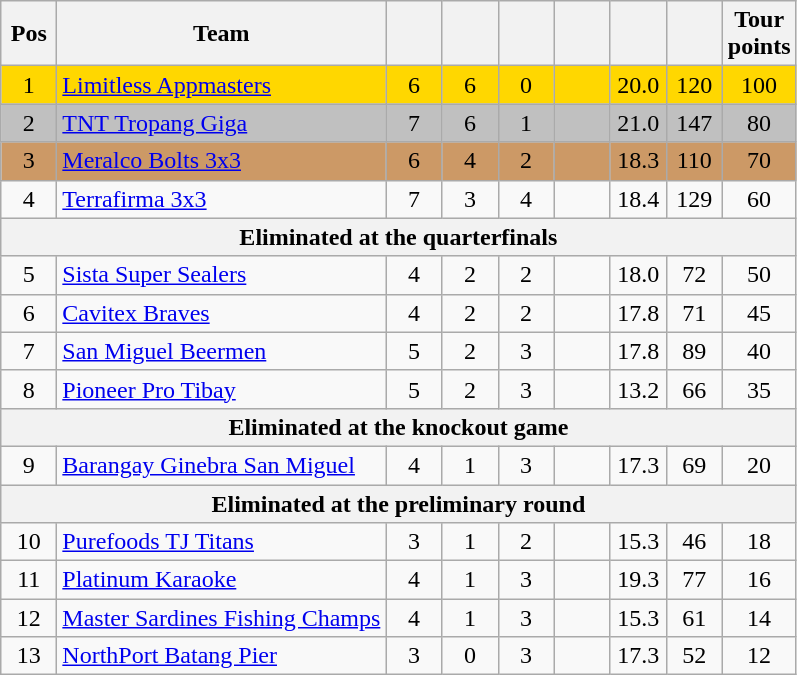<table class="wikitable" style="text-align:center">
<tr>
<th width=30>Pos</th>
<th width=180>Team</th>
<th width=30></th>
<th width=30></th>
<th width=30></th>
<th width=30></th>
<th width=30></th>
<th width=30></th>
<th width=30>Tour points</th>
</tr>
<tr bgcolor=gold>
<td>1</td>
<td align=left><a href='#'>Limitless Appmasters</a></td>
<td>6</td>
<td>6</td>
<td>0</td>
<td></td>
<td>20.0</td>
<td>120</td>
<td>100</td>
</tr>
<tr bgcolor=silver>
<td>2</td>
<td align=left><a href='#'>TNT Tropang Giga</a></td>
<td>7</td>
<td>6</td>
<td>1</td>
<td></td>
<td>21.0</td>
<td>147</td>
<td>80</td>
</tr>
<tr bgcolor=cc9966>
<td>3</td>
<td align=left><a href='#'>Meralco Bolts 3x3</a></td>
<td>6</td>
<td>4</td>
<td>2</td>
<td></td>
<td>18.3</td>
<td>110</td>
<td>70</td>
</tr>
<tr>
<td>4</td>
<td align=left><a href='#'>Terrafirma 3x3</a></td>
<td>7</td>
<td>3</td>
<td>4</td>
<td></td>
<td>18.4</td>
<td>129</td>
<td>60</td>
</tr>
<tr>
<th colspan=9>Eliminated at the quarterfinals</th>
</tr>
<tr>
<td>5</td>
<td align=left><a href='#'>Sista Super Sealers</a></td>
<td>4</td>
<td>2</td>
<td>2</td>
<td></td>
<td>18.0</td>
<td>72</td>
<td>50</td>
</tr>
<tr>
<td>6</td>
<td align=left><a href='#'>Cavitex Braves</a></td>
<td>4</td>
<td>2</td>
<td>2</td>
<td></td>
<td>17.8</td>
<td>71</td>
<td>45</td>
</tr>
<tr>
<td>7</td>
<td align=left><a href='#'>San Miguel Beermen</a></td>
<td>5</td>
<td>2</td>
<td>3</td>
<td></td>
<td>17.8</td>
<td>89</td>
<td>40</td>
</tr>
<tr>
<td>8</td>
<td align=left><a href='#'>Pioneer Pro Tibay</a></td>
<td>5</td>
<td>2</td>
<td>3</td>
<td></td>
<td>13.2</td>
<td>66</td>
<td>35</td>
</tr>
<tr>
<th colspan=9>Eliminated at the knockout game</th>
</tr>
<tr>
<td>9</td>
<td align=left><a href='#'>Barangay Ginebra San Miguel</a></td>
<td>4</td>
<td>1</td>
<td>3</td>
<td></td>
<td>17.3</td>
<td>69</td>
<td>20</td>
</tr>
<tr>
<th colspan=9>Eliminated at the preliminary round</th>
</tr>
<tr>
<td>10</td>
<td align=left><a href='#'>Purefoods TJ Titans</a></td>
<td>3</td>
<td>1</td>
<td>2</td>
<td></td>
<td>15.3</td>
<td>46</td>
<td>18</td>
</tr>
<tr>
<td>11</td>
<td align=left><a href='#'>Platinum Karaoke</a></td>
<td>4</td>
<td>1</td>
<td>3</td>
<td></td>
<td>19.3</td>
<td>77</td>
<td>16</td>
</tr>
<tr>
<td>12</td>
<td align=left nowrap><a href='#'>Master Sardines Fishing Champs</a></td>
<td>4</td>
<td>1</td>
<td>3</td>
<td></td>
<td>15.3</td>
<td>61</td>
<td>14</td>
</tr>
<tr>
<td>13</td>
<td align=left><a href='#'>NorthPort Batang Pier</a></td>
<td>3</td>
<td>0</td>
<td>3</td>
<td></td>
<td>17.3</td>
<td>52</td>
<td>12</td>
</tr>
</table>
